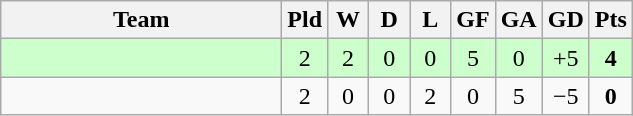<table class="wikitable" style="text-align:center;">
<tr>
<th width=180>Team</th>
<th width=20>Pld</th>
<th width=20>W</th>
<th width=20>D</th>
<th width=20>L</th>
<th width=20>GF</th>
<th width=20>GA</th>
<th width=20>GD</th>
<th width=20>Pts</th>
</tr>
<tr style="background:#cfc;">
<td align="left"></td>
<td>2</td>
<td>2</td>
<td>0</td>
<td>0</td>
<td>5</td>
<td>0</td>
<td>+5</td>
<td><strong>4</strong></td>
</tr>
<tr>
<td align="left"></td>
<td>2</td>
<td>0</td>
<td>0</td>
<td>2</td>
<td>0</td>
<td>5</td>
<td>−5</td>
<td><strong>0</strong></td>
</tr>
</table>
